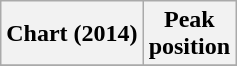<table class="wikitable plainrowheaders">
<tr>
<th scope="col">Chart (2014)</th>
<th scope="col">Peak<br>position</th>
</tr>
<tr>
</tr>
</table>
